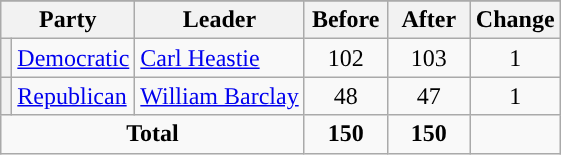<table class="wikitable" style="text-align:center;">
<tr>
</tr>
<tr>
<th colspan="2">Party</th>
<th>Leader</th>
<th style="width:3em">Before</th>
<th style="width:3em">After</th>
<th style="width:3em">Change</th>
</tr>
<tr>
<th style="background-color:"></th>
<td style="text-align:left;"><a href='#'>Democratic</a></td>
<td style="text-align:left;"><a href='#'>Carl Heastie</a></td>
<td>102</td>
<td>103</td>
<td> 1</td>
</tr>
<tr>
<th style="background-color:"></th>
<td style="text-align:left;"><a href='#'>Republican</a></td>
<td style="text-align:left;"><a href='#'>William Barclay</a></td>
<td>48</td>
<td>47</td>
<td> 1</td>
</tr>
<tr>
<td colspan="3"><strong>Total</strong></td>
<td><strong>150</strong></td>
<td><strong>150</strong></td>
<td></td>
</tr>
</table>
